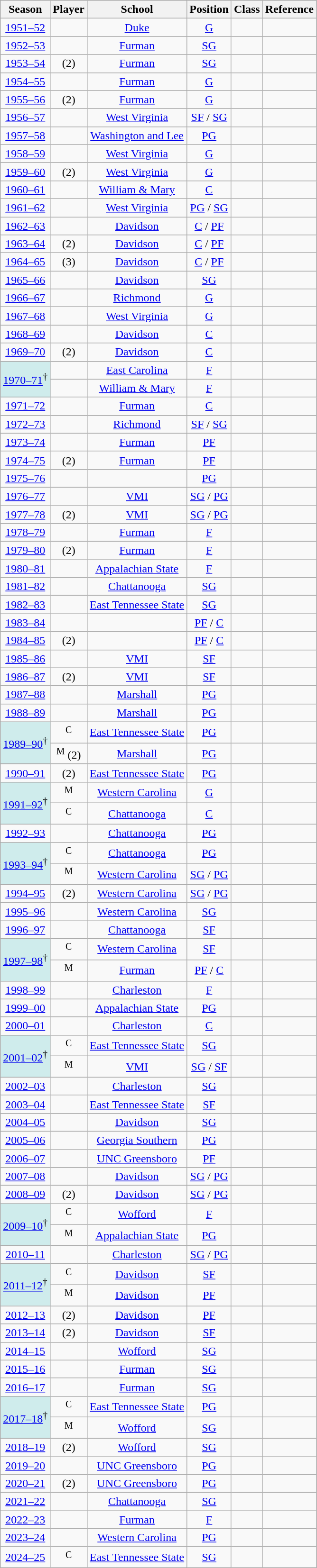<table class="wikitable sortable" style="text-align:center;">
<tr>
<th>Season</th>
<th>Player</th>
<th>School</th>
<th>Position</th>
<th>Class</th>
<th class="unsortable">Reference</th>
</tr>
<tr>
<td><a href='#'>1951–52</a></td>
<td></td>
<td><a href='#'>Duke</a></td>
<td><a href='#'>G</a></td>
<td></td>
<td></td>
</tr>
<tr>
<td><a href='#'>1952–53</a></td>
<td></td>
<td><a href='#'>Furman</a></td>
<td><a href='#'>SG</a></td>
<td></td>
<td></td>
</tr>
<tr>
<td><a href='#'>1953–54</a></td>
<td> (2)</td>
<td><a href='#'>Furman</a></td>
<td><a href='#'>SG</a></td>
<td></td>
<td></td>
</tr>
<tr>
<td><a href='#'>1954–55</a></td>
<td></td>
<td><a href='#'>Furman</a></td>
<td><a href='#'>G</a></td>
<td></td>
<td></td>
</tr>
<tr>
<td><a href='#'>1955–56</a></td>
<td> (2)</td>
<td><a href='#'>Furman</a></td>
<td><a href='#'>G</a></td>
<td></td>
<td></td>
</tr>
<tr>
<td><a href='#'>1956–57</a></td>
<td></td>
<td><a href='#'>West Virginia</a></td>
<td><a href='#'>SF</a> / <a href='#'>SG</a></td>
<td></td>
<td></td>
</tr>
<tr>
<td><a href='#'>1957–58</a></td>
<td></td>
<td><a href='#'>Washington and Lee</a></td>
<td><a href='#'>PG</a></td>
<td></td>
<td></td>
</tr>
<tr>
<td><a href='#'>1958–59</a></td>
<td></td>
<td><a href='#'>West Virginia</a></td>
<td><a href='#'>G</a></td>
<td></td>
<td></td>
</tr>
<tr>
<td><a href='#'>1959–60</a></td>
<td> (2)</td>
<td><a href='#'>West Virginia</a></td>
<td><a href='#'>G</a></td>
<td></td>
<td></td>
</tr>
<tr>
<td><a href='#'>1960–61</a></td>
<td></td>
<td><a href='#'>William & Mary</a></td>
<td><a href='#'>C</a></td>
<td></td>
<td></td>
</tr>
<tr>
<td><a href='#'>1961–62</a></td>
<td></td>
<td><a href='#'>West Virginia</a></td>
<td><a href='#'>PG</a> / <a href='#'>SG</a></td>
<td></td>
<td></td>
</tr>
<tr>
<td><a href='#'>1962–63</a></td>
<td></td>
<td><a href='#'>Davidson</a></td>
<td><a href='#'>C</a> / <a href='#'>PF</a></td>
<td></td>
<td></td>
</tr>
<tr>
<td><a href='#'>1963–64</a></td>
<td> (2)</td>
<td><a href='#'>Davidson</a></td>
<td><a href='#'>C</a> / <a href='#'>PF</a></td>
<td></td>
<td></td>
</tr>
<tr>
<td><a href='#'>1964–65</a></td>
<td> (3)</td>
<td><a href='#'>Davidson</a></td>
<td><a href='#'>C</a> / <a href='#'>PF</a></td>
<td></td>
<td></td>
</tr>
<tr>
<td><a href='#'>1965–66</a></td>
<td></td>
<td><a href='#'>Davidson</a></td>
<td><a href='#'>SG</a></td>
<td></td>
<td></td>
</tr>
<tr>
<td><a href='#'>1966–67</a></td>
<td></td>
<td><a href='#'>Richmond</a></td>
<td><a href='#'>G</a></td>
<td></td>
<td></td>
</tr>
<tr>
<td><a href='#'>1967–68</a></td>
<td></td>
<td><a href='#'>West Virginia</a></td>
<td><a href='#'>G</a></td>
<td></td>
<td></td>
</tr>
<tr>
<td><a href='#'>1968–69</a></td>
<td></td>
<td><a href='#'>Davidson</a></td>
<td><a href='#'>C</a></td>
<td></td>
<td></td>
</tr>
<tr>
<td><a href='#'>1969–70</a></td>
<td> (2)</td>
<td><a href='#'>Davidson</a></td>
<td><a href='#'>C</a></td>
<td></td>
<td></td>
</tr>
<tr>
<td style="background-color:#CFECEC;" rowspan=2><a href='#'>1970–71</a><sup>†</sup></td>
<td></td>
<td><a href='#'>East Carolina</a></td>
<td><a href='#'>F</a></td>
<td></td>
<td></td>
</tr>
<tr>
<td></td>
<td><a href='#'>William & Mary</a></td>
<td><a href='#'>F</a></td>
<td></td>
<td></td>
</tr>
<tr>
<td><a href='#'>1971–72</a></td>
<td></td>
<td><a href='#'>Furman</a></td>
<td><a href='#'>C</a></td>
<td></td>
<td></td>
</tr>
<tr>
<td><a href='#'>1972–73</a></td>
<td></td>
<td><a href='#'>Richmond</a></td>
<td><a href='#'>SF</a> / <a href='#'>SG</a></td>
<td></td>
<td></td>
</tr>
<tr>
<td><a href='#'>1973–74</a></td>
<td></td>
<td><a href='#'>Furman</a></td>
<td><a href='#'>PF</a></td>
<td></td>
<td></td>
</tr>
<tr>
<td><a href='#'>1974–75</a></td>
<td> (2)</td>
<td><a href='#'>Furman</a></td>
<td><a href='#'>PF</a></td>
<td></td>
<td></td>
</tr>
<tr>
<td><a href='#'>1975–76</a></td>
<td></td>
<td></td>
<td><a href='#'>PG</a></td>
<td></td>
<td></td>
</tr>
<tr>
<td><a href='#'>1976–77</a></td>
<td></td>
<td><a href='#'>VMI</a></td>
<td><a href='#'>SG</a> / <a href='#'>PG</a></td>
<td></td>
<td></td>
</tr>
<tr>
<td><a href='#'>1977–78</a></td>
<td> (2)</td>
<td><a href='#'>VMI</a></td>
<td><a href='#'>SG</a> / <a href='#'>PG</a></td>
<td></td>
<td></td>
</tr>
<tr>
<td><a href='#'>1978–79</a></td>
<td></td>
<td><a href='#'>Furman</a></td>
<td><a href='#'>F</a></td>
<td></td>
<td></td>
</tr>
<tr>
<td><a href='#'>1979–80</a></td>
<td> (2)</td>
<td><a href='#'>Furman</a></td>
<td><a href='#'>F</a></td>
<td></td>
<td></td>
</tr>
<tr>
<td><a href='#'>1980–81</a></td>
<td></td>
<td><a href='#'>Appalachian State</a></td>
<td><a href='#'>F</a></td>
<td></td>
<td></td>
</tr>
<tr>
<td><a href='#'>1981–82</a></td>
<td></td>
<td><a href='#'>Chattanooga</a></td>
<td><a href='#'>SG</a></td>
<td></td>
<td></td>
</tr>
<tr>
<td><a href='#'>1982–83</a></td>
<td></td>
<td><a href='#'>East Tennessee State</a></td>
<td><a href='#'>SG</a></td>
<td></td>
<td></td>
</tr>
<tr>
<td><a href='#'>1983–84</a></td>
<td></td>
<td></td>
<td><a href='#'>PF</a> / <a href='#'>C</a></td>
<td></td>
<td></td>
</tr>
<tr>
<td><a href='#'>1984–85</a></td>
<td> (2)</td>
<td></td>
<td><a href='#'>PF</a> / <a href='#'>C</a></td>
<td></td>
<td></td>
</tr>
<tr>
<td><a href='#'>1985–86</a></td>
<td></td>
<td><a href='#'>VMI</a></td>
<td><a href='#'>SF</a></td>
<td></td>
<td></td>
</tr>
<tr>
<td><a href='#'>1986–87</a></td>
<td> (2)</td>
<td><a href='#'>VMI</a></td>
<td><a href='#'>SF</a></td>
<td></td>
<td></td>
</tr>
<tr>
<td><a href='#'>1987–88</a></td>
<td></td>
<td><a href='#'>Marshall</a></td>
<td><a href='#'>PG</a></td>
<td></td>
<td></td>
</tr>
<tr>
<td><a href='#'>1988–89</a></td>
<td></td>
<td><a href='#'>Marshall</a></td>
<td><a href='#'>PG</a></td>
<td></td>
<td></td>
</tr>
<tr>
<td style="background-color:#CFECEC;" rowspan=2><a href='#'>1989–90</a><sup>†</sup></td>
<td><sup>C</sup></td>
<td><a href='#'>East Tennessee State</a></td>
<td><a href='#'>PG</a></td>
<td></td>
<td></td>
</tr>
<tr>
<td><sup>M</sup> (2)</td>
<td><a href='#'>Marshall</a></td>
<td><a href='#'>PG</a></td>
<td></td>
<td></td>
</tr>
<tr>
<td><a href='#'>1990–91</a></td>
<td> (2)</td>
<td><a href='#'>East Tennessee State</a></td>
<td><a href='#'>PG</a></td>
<td></td>
<td></td>
</tr>
<tr>
<td style="background-color:#CFECEC;" rowspan=2><a href='#'>1991–92</a><sup>†</sup></td>
<td><sup>M</sup></td>
<td><a href='#'>Western Carolina</a></td>
<td><a href='#'>G</a></td>
<td></td>
<td></td>
</tr>
<tr>
<td><sup>C</sup></td>
<td><a href='#'>Chattanooga</a></td>
<td><a href='#'>C</a></td>
<td></td>
<td></td>
</tr>
<tr>
<td><a href='#'>1992–93</a></td>
<td></td>
<td><a href='#'>Chattanooga</a></td>
<td><a href='#'>PG</a></td>
<td></td>
<td></td>
</tr>
<tr>
<td style="background-color:#CFECEC;" rowspan=2><a href='#'>1993–94</a><sup>†</sup></td>
<td><sup>C</sup></td>
<td><a href='#'>Chattanooga</a></td>
<td><a href='#'>PG</a></td>
<td></td>
<td></td>
</tr>
<tr>
<td><sup>M</sup></td>
<td><a href='#'>Western Carolina</a></td>
<td><a href='#'>SG</a> / <a href='#'>PG</a></td>
<td></td>
<td></td>
</tr>
<tr>
<td><a href='#'>1994–95</a></td>
<td> (2)</td>
<td><a href='#'>Western Carolina</a></td>
<td><a href='#'>SG</a> / <a href='#'>PG</a></td>
<td></td>
<td></td>
</tr>
<tr>
<td><a href='#'>1995–96</a></td>
<td></td>
<td><a href='#'>Western Carolina</a></td>
<td><a href='#'>SG</a></td>
<td></td>
<td></td>
</tr>
<tr>
<td><a href='#'>1996–97</a></td>
<td></td>
<td><a href='#'>Chattanooga</a></td>
<td><a href='#'>SF</a></td>
<td></td>
<td></td>
</tr>
<tr>
<td style="background-color:#CFECEC;" rowspan=2><a href='#'>1997–98</a><sup>†</sup></td>
<td><sup>C</sup></td>
<td><a href='#'>Western Carolina</a></td>
<td><a href='#'>SF</a></td>
<td></td>
<td></td>
</tr>
<tr>
<td><sup>M</sup></td>
<td><a href='#'>Furman</a></td>
<td><a href='#'>PF</a> / <a href='#'>C</a></td>
<td></td>
<td></td>
</tr>
<tr>
<td><a href='#'>1998–99</a></td>
<td></td>
<td><a href='#'>Charleston</a></td>
<td><a href='#'>F</a></td>
<td></td>
<td></td>
</tr>
<tr>
<td><a href='#'>1999–00</a></td>
<td></td>
<td><a href='#'>Appalachian State</a></td>
<td><a href='#'>PG</a></td>
<td></td>
<td></td>
</tr>
<tr>
<td><a href='#'>2000–01</a></td>
<td></td>
<td><a href='#'>Charleston</a></td>
<td><a href='#'>C</a></td>
<td></td>
<td></td>
</tr>
<tr>
<td style="background-color:#CFECEC;" rowspan=2><a href='#'>2001–02</a><sup>†</sup></td>
<td><sup>C</sup></td>
<td><a href='#'>East Tennessee State</a></td>
<td><a href='#'>SG</a></td>
<td></td>
<td></td>
</tr>
<tr>
<td><sup>M</sup></td>
<td><a href='#'>VMI</a></td>
<td><a href='#'>SG</a> / <a href='#'>SF</a></td>
<td></td>
<td></td>
</tr>
<tr>
<td><a href='#'>2002–03</a></td>
<td></td>
<td><a href='#'>Charleston</a></td>
<td><a href='#'>SG</a></td>
<td></td>
<td></td>
</tr>
<tr>
<td><a href='#'>2003–04</a></td>
<td></td>
<td><a href='#'>East Tennessee State</a></td>
<td><a href='#'>SF</a></td>
<td></td>
<td></td>
</tr>
<tr>
<td><a href='#'>2004–05</a></td>
<td></td>
<td><a href='#'>Davidson</a></td>
<td><a href='#'>SG</a></td>
<td></td>
<td></td>
</tr>
<tr>
<td><a href='#'>2005–06</a></td>
<td></td>
<td><a href='#'>Georgia Southern</a></td>
<td><a href='#'>PG</a></td>
<td></td>
<td></td>
</tr>
<tr>
<td><a href='#'>2006–07</a></td>
<td></td>
<td><a href='#'>UNC Greensboro</a></td>
<td><a href='#'>PF</a></td>
<td></td>
<td></td>
</tr>
<tr>
<td><a href='#'>2007–08</a></td>
<td></td>
<td><a href='#'>Davidson</a></td>
<td><a href='#'>SG</a> / <a href='#'>PG</a></td>
<td></td>
<td></td>
</tr>
<tr>
<td><a href='#'>2008–09</a></td>
<td> (2)</td>
<td><a href='#'>Davidson</a></td>
<td><a href='#'>SG</a> / <a href='#'>PG</a></td>
<td></td>
<td></td>
</tr>
<tr>
<td style="background-color:#CFECEC;" rowspan=2><a href='#'>2009–10</a><sup>†</sup></td>
<td><sup>C</sup></td>
<td><a href='#'>Wofford</a></td>
<td><a href='#'>F</a></td>
<td></td>
<td></td>
</tr>
<tr>
<td><sup>M</sup></td>
<td><a href='#'>Appalachian State</a></td>
<td><a href='#'>PG</a></td>
<td></td>
<td></td>
</tr>
<tr>
<td><a href='#'>2010–11</a></td>
<td></td>
<td><a href='#'>Charleston</a></td>
<td><a href='#'>SG</a> / <a href='#'>PG</a></td>
<td></td>
<td></td>
</tr>
<tr>
<td style="background-color:#CFECEC;" rowspan=2><a href='#'>2011–12</a><sup>†</sup></td>
<td><sup>C</sup></td>
<td><a href='#'>Davidson</a></td>
<td><a href='#'>SF</a></td>
<td></td>
<td></td>
</tr>
<tr>
<td><sup>M</sup></td>
<td><a href='#'>Davidson</a></td>
<td><a href='#'>PF</a></td>
<td></td>
<td></td>
</tr>
<tr>
<td><a href='#'>2012–13</a></td>
<td> (2)</td>
<td><a href='#'>Davidson</a></td>
<td><a href='#'>PF</a></td>
<td></td>
<td></td>
</tr>
<tr>
<td><a href='#'>2013–14</a></td>
<td> (2)</td>
<td><a href='#'>Davidson</a></td>
<td><a href='#'>SF</a></td>
<td></td>
<td></td>
</tr>
<tr>
<td><a href='#'>2014–15</a></td>
<td></td>
<td><a href='#'>Wofford</a></td>
<td><a href='#'>SG</a></td>
<td></td>
<td></td>
</tr>
<tr>
<td><a href='#'>2015–16</a></td>
<td></td>
<td><a href='#'>Furman</a></td>
<td><a href='#'>SG</a></td>
<td></td>
<td></td>
</tr>
<tr>
<td><a href='#'>2016–17</a></td>
<td></td>
<td><a href='#'>Furman</a></td>
<td><a href='#'>SG</a></td>
<td></td>
<td></td>
</tr>
<tr>
<td style="background-color:#CFECEC;" rowspan=2><a href='#'>2017–18</a><sup>†</sup></td>
<td><sup>C</sup></td>
<td><a href='#'>East Tennessee State</a></td>
<td><a href='#'>PG</a></td>
<td></td>
<td></td>
</tr>
<tr>
<td><sup>M</sup></td>
<td><a href='#'>Wofford</a></td>
<td><a href='#'>SG</a></td>
<td></td>
<td></td>
</tr>
<tr>
<td><a href='#'>2018–19</a></td>
<td> (2)</td>
<td><a href='#'>Wofford</a></td>
<td><a href='#'>SG</a></td>
<td></td>
<td></td>
</tr>
<tr>
<td><a href='#'>2019–20</a></td>
<td></td>
<td><a href='#'>UNC Greensboro</a></td>
<td><a href='#'>PG</a></td>
<td></td>
<td></td>
</tr>
<tr>
<td><a href='#'>2020–21</a></td>
<td> (2)</td>
<td><a href='#'>UNC Greensboro</a></td>
<td><a href='#'>PG</a></td>
<td></td>
<td></td>
</tr>
<tr>
<td><a href='#'>2021–22</a></td>
<td></td>
<td><a href='#'>Chattanooga</a></td>
<td><a href='#'>SG</a></td>
<td></td>
<td></td>
</tr>
<tr>
<td><a href='#'>2022–23</a></td>
<td></td>
<td><a href='#'>Furman</a></td>
<td><a href='#'>F</a></td>
<td></td>
<td></td>
</tr>
<tr>
<td><a href='#'>2023–24</a></td>
<td></td>
<td><a href='#'>Western Carolina</a></td>
<td><a href='#'>PG</a></td>
<td></td>
<td></td>
</tr>
<tr>
<td><a href='#'>2024–25</a></td>
<td><sup>C</sup></td>
<td><a href='#'>East Tennessee State</a></td>
<td><a href='#'>SG</a></td>
<td></td>
<td></td>
</tr>
</table>
